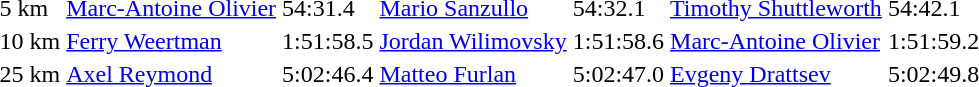<table>
<tr valign="top">
<td>5 km<br></td>
<td><a href='#'>Marc-Antoine Olivier</a><br></td>
<td>54:31.4</td>
<td><a href='#'>Mario Sanzullo</a><br></td>
<td>54:32.1</td>
<td><a href='#'>Timothy Shuttleworth</a><br></td>
<td>54:42.1</td>
</tr>
<tr valign="top">
<td>10 km<br></td>
<td><a href='#'>Ferry Weertman</a><br></td>
<td>1:51:58.5</td>
<td><a href='#'>Jordan Wilimovsky</a><br></td>
<td>1:51:58.6</td>
<td><a href='#'>Marc-Antoine Olivier</a><br></td>
<td>1:51:59.2</td>
</tr>
<tr valign="top">
<td>25 km<br></td>
<td><a href='#'>Axel Reymond</a><br></td>
<td>5:02:46.4</td>
<td><a href='#'>Matteo Furlan</a><br></td>
<td>5:02:47.0</td>
<td><a href='#'>Evgeny Drattsev</a><br></td>
<td>5:02:49.8</td>
</tr>
</table>
